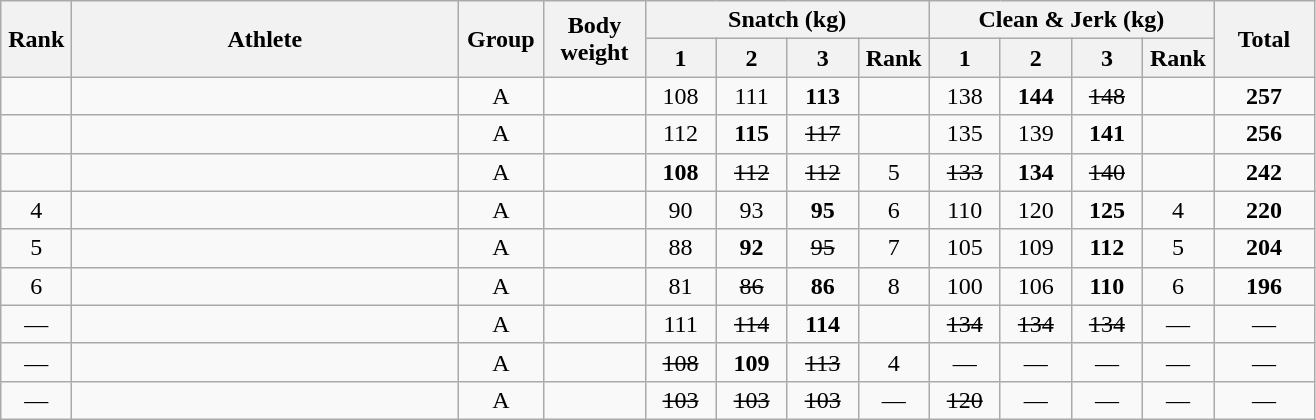<table class = "wikitable" style="text-align:center;">
<tr>
<th rowspan=2 width=40>Rank</th>
<th rowspan=2 width=250>Athlete</th>
<th rowspan=2 width=50>Group</th>
<th rowspan=2 width=60>Body weight</th>
<th colspan=4>Snatch (kg)</th>
<th colspan=4>Clean & Jerk (kg)</th>
<th rowspan=2 width=60>Total</th>
</tr>
<tr>
<th width=40>1</th>
<th width=40>2</th>
<th width=40>3</th>
<th width=40>Rank</th>
<th width=40>1</th>
<th width=40>2</th>
<th width=40>3</th>
<th width=40>Rank</th>
</tr>
<tr>
<td></td>
<td align=left></td>
<td>A</td>
<td></td>
<td>108</td>
<td>111</td>
<td><strong>113</strong></td>
<td></td>
<td>138</td>
<td><strong>144</strong></td>
<td><s>148</s></td>
<td></td>
<td><strong>257</strong></td>
</tr>
<tr>
<td></td>
<td align=left></td>
<td>A</td>
<td></td>
<td>112</td>
<td><strong>115</strong></td>
<td><s>117</s></td>
<td></td>
<td>135</td>
<td>139</td>
<td><strong>141</strong></td>
<td></td>
<td><strong>256</strong></td>
</tr>
<tr>
<td></td>
<td align=left></td>
<td>A</td>
<td></td>
<td><strong>108</strong></td>
<td><s>112</s></td>
<td><s>112</s></td>
<td>5</td>
<td><s>133</s></td>
<td><strong>134</strong></td>
<td><s>140</s></td>
<td></td>
<td><strong>242</strong></td>
</tr>
<tr>
<td>4</td>
<td align=left></td>
<td>A</td>
<td></td>
<td>90</td>
<td>93</td>
<td><strong>95</strong></td>
<td>6</td>
<td>110</td>
<td>120</td>
<td><strong>125</strong></td>
<td>4</td>
<td><strong>220</strong></td>
</tr>
<tr>
<td>5</td>
<td align=left></td>
<td>A</td>
<td></td>
<td>88</td>
<td><strong>92</strong></td>
<td><s>95</s></td>
<td>7</td>
<td>105</td>
<td>109</td>
<td><strong>112</strong></td>
<td>5</td>
<td><strong>204</strong></td>
</tr>
<tr>
<td>6</td>
<td align=left></td>
<td>A</td>
<td></td>
<td>81</td>
<td><s>86</s></td>
<td><strong>86</strong></td>
<td>8</td>
<td>100</td>
<td>106</td>
<td><strong>110</strong></td>
<td>6</td>
<td><strong>196</strong></td>
</tr>
<tr>
<td>—</td>
<td align=left></td>
<td>A</td>
<td></td>
<td>111</td>
<td><s>114</s></td>
<td><strong>114</strong></td>
<td></td>
<td><s>134</s></td>
<td><s>134</s></td>
<td><s>134</s></td>
<td>—</td>
<td>—</td>
</tr>
<tr>
<td>—</td>
<td align=left></td>
<td>A</td>
<td></td>
<td><s>108</s></td>
<td><strong>109</strong></td>
<td><s>113</s></td>
<td>4</td>
<td>—</td>
<td>—</td>
<td>—</td>
<td>—</td>
<td>—</td>
</tr>
<tr>
<td>—</td>
<td align=left></td>
<td>A</td>
<td></td>
<td><s>103</s></td>
<td><s>103</s></td>
<td><s>103</s></td>
<td>—</td>
<td><s>120</s></td>
<td>—</td>
<td>—</td>
<td>—</td>
<td>—</td>
</tr>
</table>
